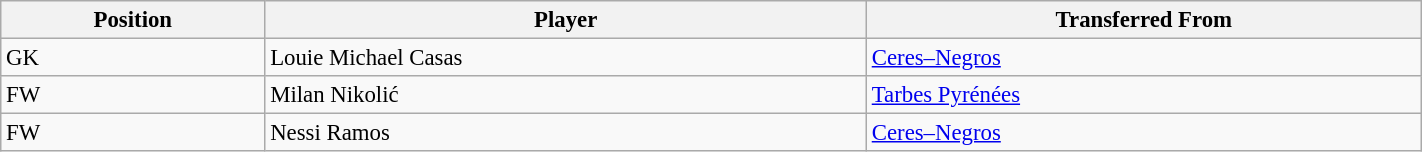<table class="wikitable sortable" style="width:75%; text-align:center; font-size:95%; text-align:left;">
<tr>
<th><strong>Position</strong></th>
<th><strong>Player</strong></th>
<th><strong>Transferred From</strong></th>
</tr>
<tr>
<td>GK</td>
<td> Louie Michael Casas</td>
<td> <a href='#'>Ceres–Negros</a></td>
</tr>
<tr>
<td>FW</td>
<td> Milan Nikolić</td>
<td><em></em> <a href='#'>Tarbes Pyrénées</a></td>
</tr>
<tr>
<td>FW</td>
<td> Nessi Ramos</td>
<td> <a href='#'>Ceres–Negros</a></td>
</tr>
</table>
